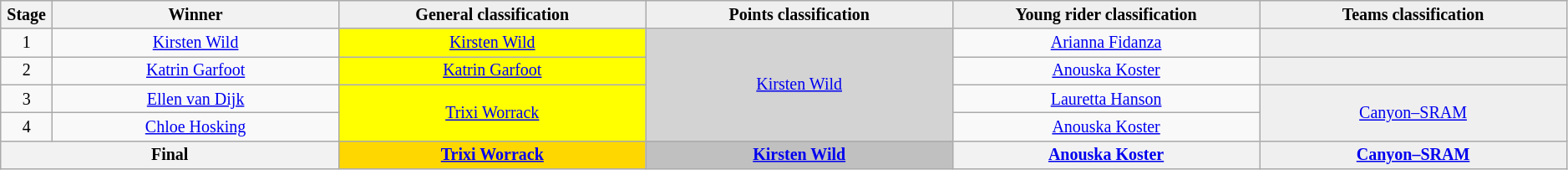<table class="wikitable" style="text-align: center; font-size:smaller;">
<tr style="background-color: #efefef;">
<th width="1%">Stage</th>
<th width="14%">Winner</th>
<th style="background:#EFEFEF;" width="15%">General classification<br></th>
<th style="background:#EFEFEF;" width="15%">Points classification<br></th>
<th style="background:#EFEFEF"  width="15%">Young rider classification<br></th>
<th style="background:#EFEFEF;" width="15%">Teams classification</th>
</tr>
<tr>
<td>1</td>
<td><a href='#'>Kirsten Wild</a></td>
<td style="background:yellow;"><a href='#'>Kirsten Wild</a></td>
<td style="background:lightgrey;" rowspan=4><a href='#'>Kirsten Wild</a></td>
<td style="background:offwhite;"><a href='#'>Arianna Fidanza</a></td>
<td style="background:#EFEFEF;"></td>
</tr>
<tr>
<td>2</td>
<td><a href='#'>Katrin Garfoot</a></td>
<td style="background:yellow;"><a href='#'>Katrin Garfoot</a></td>
<td style="background:offwhite;"><a href='#'>Anouska Koster</a></td>
<td style="background:#EFEFEF;"></td>
</tr>
<tr>
<td>3</td>
<td><a href='#'>Ellen van Dijk</a></td>
<td style="background:yellow;" rowspan=2><a href='#'>Trixi Worrack</a></td>
<td style="background:offwhite;"><a href='#'>Lauretta Hanson</a></td>
<td style="background:#EFEFEF;" rowspan=2><a href='#'>Canyon–SRAM</a></td>
</tr>
<tr>
<td>4</td>
<td><a href='#'>Chloe Hosking</a></td>
<td style="background:offwhite;"><a href='#'>Anouska Koster</a></td>
</tr>
<tr>
<th colspan=2><strong>Final</strong></th>
<th style="background:gold;"><a href='#'>Trixi Worrack</a></th>
<th style="background:silver;"><a href='#'>Kirsten Wild</a></th>
<th style="background:offwhite;"><a href='#'>Anouska Koster</a></th>
<th style="background:#EFEFEF;"><a href='#'>Canyon–SRAM</a></th>
</tr>
</table>
